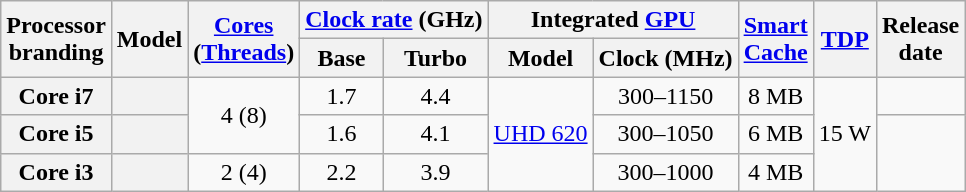<table class="wikitable sortable nowrap" style="text-align: center;">
<tr>
<th class="unsortable" rowspan="2">Processor<br>branding</th>
<th rowspan="2">Model</th>
<th class="unsortable" rowspan="2"><a href='#'>Cores</a><br>(<a href='#'>Threads</a>)</th>
<th colspan="2"><a href='#'>Clock rate</a> (GHz)</th>
<th colspan="2">Integrated <a href='#'>GPU</a></th>
<th class="unsortable" rowspan="2"><a href='#'>Smart<br>Cache</a></th>
<th rowspan="2"><a href='#'>TDP</a></th>
<th rowspan="2">Release<br>date</th>
</tr>
<tr>
<th class="unsortable">Base</th>
<th class="unsortable">Turbo</th>
<th class="unsortable">Model</th>
<th class="unsortable">Clock (MHz)</th>
</tr>
<tr>
<th>Core i7</th>
<th style="text-align:left;" data-sort-value="sku3"></th>
<td rowspan=2>4 (8)</td>
<td>1.7</td>
<td>4.4</td>
<td rowspan=3><a href='#'>UHD 620</a></td>
<td>300–1150</td>
<td>8 MB</td>
<td rowspan=3>15 W</td>
<td></td>
</tr>
<tr>
<th>Core i5</th>
<th style="text-align:left;" data-sort-value="sku2"></th>
<td>1.6</td>
<td>4.1</td>
<td>300–1050</td>
<td>6 MB</td>
<td rowspan=2></td>
</tr>
<tr>
<th>Core i3</th>
<th style="text-align:left;" data-sort-value="sku1"></th>
<td>2 (4)</td>
<td>2.2</td>
<td>3.9</td>
<td>300–1000</td>
<td>4 MB</td>
</tr>
</table>
